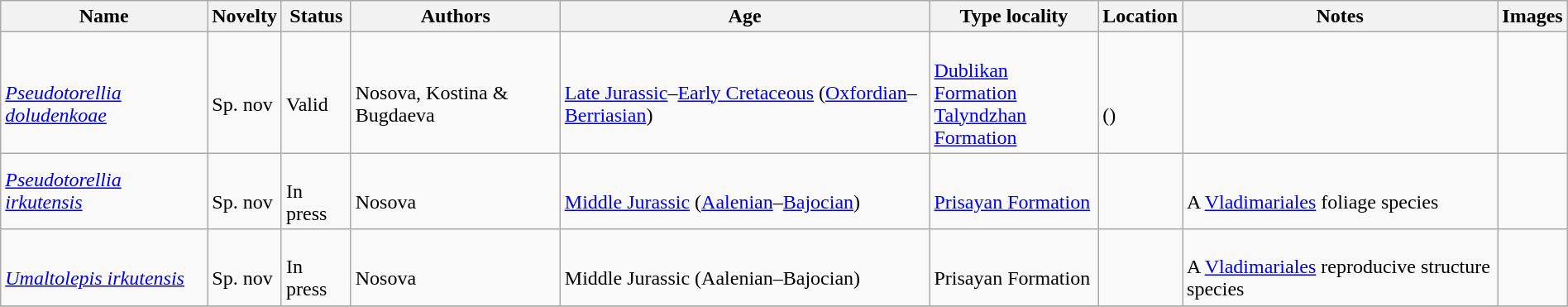<table class="wikitable sortable" align="center" width="100%">
<tr>
<th>Name</th>
<th>Novelty</th>
<th>Status</th>
<th>Authors</th>
<th>Age</th>
<th>Type locality</th>
<th>Location</th>
<th>Notes</th>
<th>Images</th>
</tr>
<tr>
<td><br><em><a href='#'>Pseudotorellia doludenkoae</a></em></td>
<td><br>Sp. nov</td>
<td><br>Valid</td>
<td><br>Nosova, Kostina & Bugdaeva</td>
<td><br><a href='#'>Late Jurassic</a>–<a href='#'>Early Cretaceous</a> (<a href='#'>Oxfordian</a>–<a href='#'>Berriasian</a>)</td>
<td><br><a href='#'>Dublikan Formation</a><br>
<a href='#'>Talyndzhan Formation</a></td>
<td><br><br>()</td>
<td></td>
<td></td>
</tr>
<tr>
<td><em><a href='#'>Pseudotorellia irkutensis</a></em></td>
<td><br>Sp. nov</td>
<td><br>In press</td>
<td><br>Nosova</td>
<td><br><a href='#'>Middle Jurassic</a> (<a href='#'>Aalenian</a>–<a href='#'>Bajocian</a>)</td>
<td><br><a href='#'>Prisayan Formation</a></td>
<td><br></td>
<td><br>A <a href='#'>Vladimariales</a> foliage species</td>
<td></td>
</tr>
<tr>
<td><br><em><a href='#'>Umaltolepis irkutensis</a></em></td>
<td><br>Sp. nov</td>
<td><br>In press</td>
<td><br>Nosova</td>
<td><br>Middle Jurassic (Aalenian–Bajocian)</td>
<td><br>Prisayan Formation</td>
<td><br></td>
<td><br>A <a href='#'>Vladimariales</a> reproducive structure species</td>
<td></td>
</tr>
<tr>
</tr>
</table>
